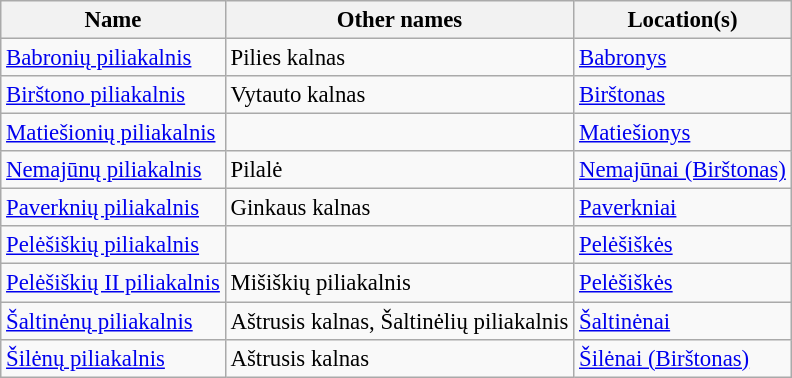<table class="wikitable" style="font-size: 95%;">
<tr>
<th>Name</th>
<th>Other names</th>
<th>Location(s)</th>
</tr>
<tr>
<td><a href='#'>Babronių piliakalnis</a></td>
<td>Pilies kalnas</td>
<td><a href='#'>Babronys</a></td>
</tr>
<tr>
<td><a href='#'>Birštono piliakalnis</a></td>
<td>Vytauto kalnas</td>
<td><a href='#'>Birštonas</a></td>
</tr>
<tr>
<td><a href='#'>Matiešionių piliakalnis</a></td>
<td></td>
<td><a href='#'>Matiešionys</a></td>
</tr>
<tr>
<td><a href='#'>Nemajūnų piliakalnis</a></td>
<td>Pilalė</td>
<td><a href='#'>Nemajūnai (Birštonas)</a></td>
</tr>
<tr>
<td><a href='#'>Paverknių piliakalnis</a></td>
<td>Ginkaus kalnas</td>
<td><a href='#'>Paverkniai</a></td>
</tr>
<tr>
<td><a href='#'>Pelėšiškių piliakalnis</a></td>
<td></td>
<td><a href='#'>Pelėšiškės</a></td>
</tr>
<tr>
<td><a href='#'>Pelėšiškių II piliakalnis</a></td>
<td>Mišiškių piliakalnis</td>
<td><a href='#'>Pelėšiškės</a></td>
</tr>
<tr>
<td><a href='#'>Šaltinėnų piliakalnis</a></td>
<td>Aštrusis kalnas, Šaltinėlių piliakalnis</td>
<td><a href='#'>Šaltinėnai</a></td>
</tr>
<tr>
<td><a href='#'>Šilėnų piliakalnis</a></td>
<td>Aštrusis kalnas</td>
<td><a href='#'>Šilėnai (Birštonas)</a></td>
</tr>
</table>
